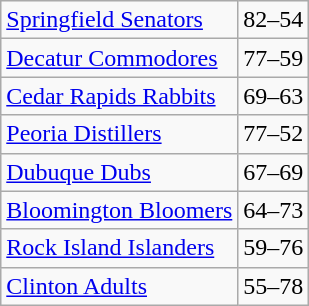<table class="wikitable">
<tr>
<td><a href='#'>Springfield Senators</a></td>
<td>82–54</td>
</tr>
<tr>
<td><a href='#'>Decatur Commodores</a></td>
<td>77–59</td>
</tr>
<tr>
<td><a href='#'>Cedar Rapids Rabbits</a></td>
<td>69–63</td>
</tr>
<tr>
<td><a href='#'>Peoria Distillers</a></td>
<td>77–52</td>
</tr>
<tr>
<td><a href='#'>Dubuque Dubs</a></td>
<td>67–69</td>
</tr>
<tr>
<td><a href='#'>Bloomington Bloomers</a></td>
<td>64–73</td>
</tr>
<tr>
<td><a href='#'>Rock Island Islanders</a></td>
<td>59–76</td>
</tr>
<tr>
<td><a href='#'>Clinton Adults</a></td>
<td>55–78</td>
</tr>
</table>
